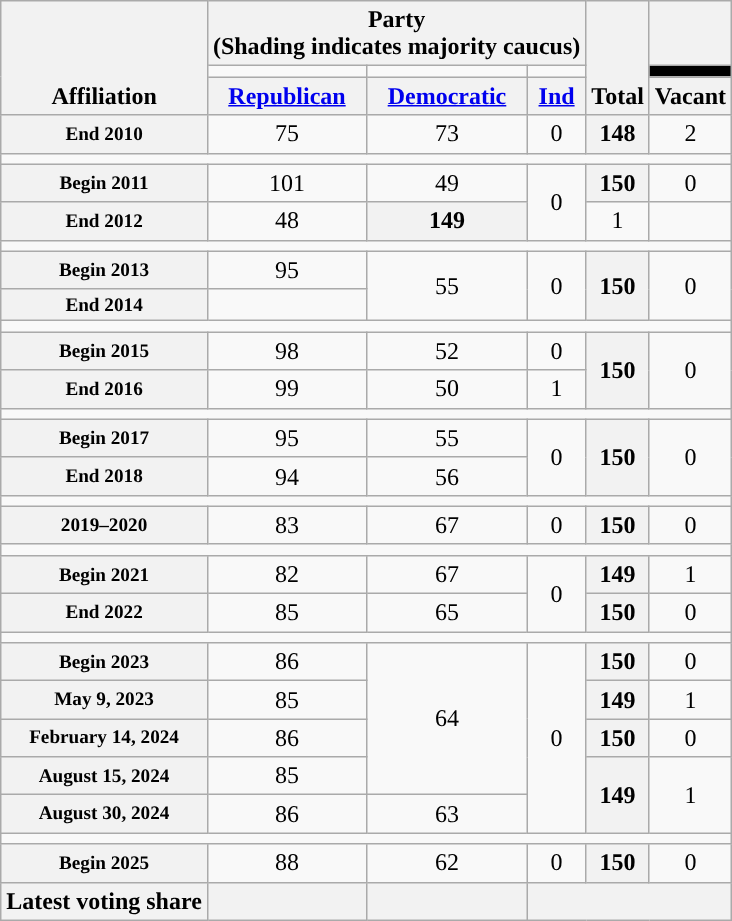<table class=wikitable style="text-align:center">
<tr style="vertical-align:bottom;">
<th rowspan=3>Affiliation</th>
<th colspan=3>Party <div>(Shading indicates majority caucus)</div></th>
<th rowspan=3>Total</th>
<th></th>
</tr>
<tr style="height:5px">
<td style="background-color:"></td>
<td style="background-color:"></td>
<td style="background-color:"></td>
<td style="background: black"></td>
</tr>
<tr>
<th><a href='#'>Republican</a></th>
<th><a href='#'>Democratic</a></th>
<th><a href='#'>Ind</a></th>
<th>Vacant</th>
</tr>
<tr>
<th nowrap style="font-size:80%">End 2010</th>
<td>75</td>
<td>73</td>
<td>0</td>
<th>148</th>
<td>2</td>
</tr>
<tr>
<td colspan=6></td>
</tr>
<tr>
<th nowrap style="font-size:80%">Begin 2011</th>
<td>101</td>
<td>49</td>
<td rowspan=2>0</td>
<th>150</th>
<td>0</td>
</tr>
<tr>
<th nowrap style="font-size:80%">End 2012</th>
<td>48</td>
<th>149</th>
<td>1</td>
</tr>
<tr>
<td colspan=6></td>
</tr>
<tr>
<th nowrap style="font-size:80%">Begin 2013</th>
<td>95</td>
<td rowspan=2>55</td>
<td rowspan=2>0</td>
<th rowspan=2>150</th>
<td rowspan=2>0</td>
</tr>
<tr>
<th nowrap style="font-size:80%">End 2014</th>
</tr>
<tr>
<td colspan=6></td>
</tr>
<tr>
<th nowrap style="font-size:80%">Begin 2015</th>
<td>98</td>
<td>52</td>
<td>0</td>
<th rowspan=2>150</th>
<td rowspan=2>0</td>
</tr>
<tr>
<th nowrap style="font-size:80%">End 2016</th>
<td>99</td>
<td>50</td>
<td>1</td>
</tr>
<tr>
<td colspan=6></td>
</tr>
<tr>
<th nowrap style="font-size:80%">Begin 2017</th>
<td>95</td>
<td>55</td>
<td rowspan=2>0</td>
<th rowspan=2>150</th>
<td rowspan=2>0</td>
</tr>
<tr>
<th nowrap style="font-size:80%">End 2018</th>
<td>94</td>
<td>56</td>
</tr>
<tr>
<td colspan=6></td>
</tr>
<tr>
<th wrap style="font-size:80%">2019–2020</th>
<td>83</td>
<td>67</td>
<td>0</td>
<th>150</th>
<td>0</td>
</tr>
<tr>
<td colspan=6></td>
</tr>
<tr>
<th wrap style="font-size:80%">Begin 2021</th>
<td>82</td>
<td>67</td>
<td rowspan=2>0</td>
<th>149</th>
<td>1</td>
</tr>
<tr>
<th style="font-size:80%" wrap>End 2022</th>
<td>85</td>
<td>65</td>
<th>150</th>
<td>0</td>
</tr>
<tr>
<td colspan=6></td>
</tr>
<tr>
<th wrap style="font-size:80%">Begin 2023</th>
<td>86</td>
<td rowspan=4>64</td>
<td rowspan=5>0</td>
<th>150</th>
<td>0</td>
</tr>
<tr>
<th wrap style="font-size:80%">May 9, 2023</th>
<td>85</td>
<th>149</th>
<td>1</td>
</tr>
<tr>
<th wrap style="font-size:80%">February 14, 2024</th>
<td>86</td>
<th>150</th>
<td>0</td>
</tr>
<tr>
<th wrap style="font-size:80%">August 15, 2024</th>
<td>85</td>
<th rowspan=2>149</th>
<td rowspan=2>1</td>
</tr>
<tr>
<th wrap style="font-size:80%">August 30, 2024</th>
<td>86</td>
<td>63</td>
</tr>
<tr>
<td colspan=6></td>
</tr>
<tr>
<th nowrap style="font-size:80%">Begin 2025</th>
<td>88</td>
<td>62</td>
<td>0</td>
<th rowspan=1>150</th>
<td rowspan=1>0</td>
</tr>
<tr>
<th nowrap style="font-size:80%:">Latest voting share</th>
<th></th>
<th></th>
<th colspan=3></th>
</tr>
</table>
